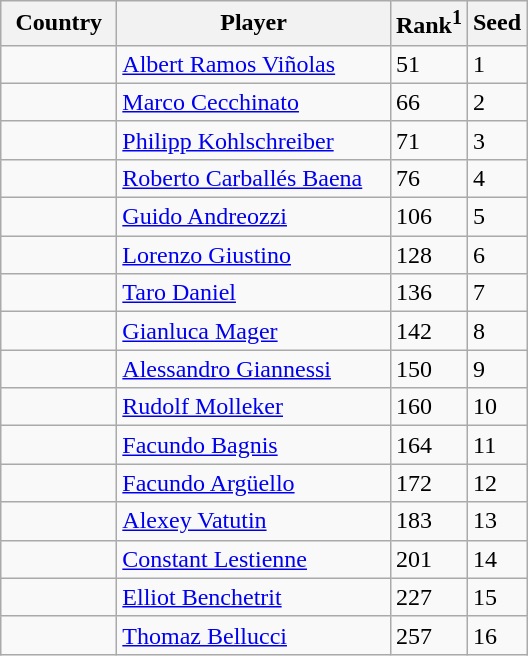<table class="sortable wikitable">
<tr>
<th width="70">Country</th>
<th width="175">Player</th>
<th>Rank<sup>1</sup></th>
<th>Seed</th>
</tr>
<tr>
<td></td>
<td><a href='#'>Albert Ramos Viñolas</a></td>
<td>51</td>
<td>1</td>
</tr>
<tr>
<td></td>
<td><a href='#'>Marco Cecchinato</a></td>
<td>66</td>
<td>2</td>
</tr>
<tr>
<td></td>
<td><a href='#'>Philipp Kohlschreiber</a></td>
<td>71</td>
<td>3</td>
</tr>
<tr>
<td></td>
<td><a href='#'>Roberto Carballés Baena</a></td>
<td>76</td>
<td>4</td>
</tr>
<tr>
<td></td>
<td><a href='#'>Guido Andreozzi</a></td>
<td>106</td>
<td>5</td>
</tr>
<tr>
<td></td>
<td><a href='#'>Lorenzo Giustino</a></td>
<td>128</td>
<td>6</td>
</tr>
<tr>
<td></td>
<td><a href='#'>Taro Daniel</a></td>
<td>136</td>
<td>7</td>
</tr>
<tr>
<td></td>
<td><a href='#'>Gianluca Mager</a></td>
<td>142</td>
<td>8</td>
</tr>
<tr>
<td></td>
<td><a href='#'>Alessandro Giannessi</a></td>
<td>150</td>
<td>9</td>
</tr>
<tr>
<td></td>
<td><a href='#'>Rudolf Molleker</a></td>
<td>160</td>
<td>10</td>
</tr>
<tr>
<td></td>
<td><a href='#'>Facundo Bagnis</a></td>
<td>164</td>
<td>11</td>
</tr>
<tr>
<td></td>
<td><a href='#'>Facundo Argüello</a></td>
<td>172</td>
<td>12</td>
</tr>
<tr>
<td></td>
<td><a href='#'>Alexey Vatutin</a></td>
<td>183</td>
<td>13</td>
</tr>
<tr>
<td></td>
<td><a href='#'>Constant Lestienne</a></td>
<td>201</td>
<td>14</td>
</tr>
<tr>
<td></td>
<td><a href='#'>Elliot Benchetrit</a></td>
<td>227</td>
<td>15</td>
</tr>
<tr>
<td></td>
<td><a href='#'>Thomaz Bellucci</a></td>
<td>257</td>
<td>16</td>
</tr>
</table>
